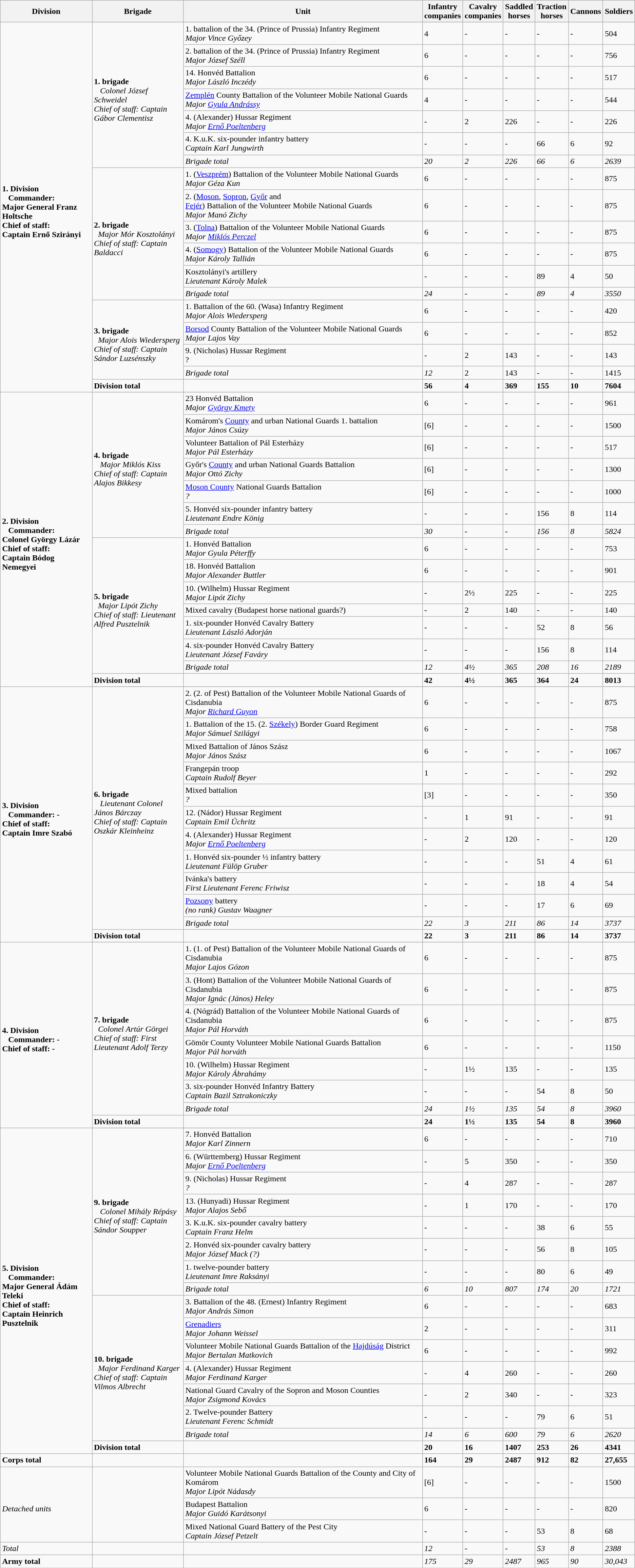<table class="wikitable">
<tr>
<th width=15%>Division</th>
<th width=15%>Brigade</th>
<th width=40%>Unit</th>
<th width=5%>Infantry companies</th>
<th width=5%>Cavalry companies</th>
<th width=5%>Saddled horses</th>
<th width=5%>Traction horses</th>
<th width=5%>Cannons</th>
<th width=5%>Soldiers</th>
</tr>
<tr>
<td rowspan=19><br><strong>1. Division</strong>
<br>  
<strong>Commander:<br>Major General Franz Holtsche<br>Chief of staff:<br>Captain Ernő Szirányi</strong></td>
</tr>
<tr>
<td rowspan=7><br><strong>1. brigade</strong>
<br>  
<em>Colonel József Schweidel<br>Chief of staff: Captain Gábor Clementisz</em></td>
<td>1. battalion of the 34. (Prince of Prussia) Infantry Regiment<br> <em>Major Vince Győzey</em></td>
<td>4</td>
<td>-</td>
<td>-</td>
<td>-</td>
<td>-</td>
<td>504</td>
</tr>
<tr>
<td>2. battalion of the 34. (Prince of Prussia) Infantry Regiment<br> <em>Major József Széll</em></td>
<td>6</td>
<td>-</td>
<td>-</td>
<td>-</td>
<td>-</td>
<td>756</td>
</tr>
<tr>
<td>14. Honvéd Battalion<br> <em>Major László Inczédy</em></td>
<td>6</td>
<td>-</td>
<td>-</td>
<td>-</td>
<td>-</td>
<td>517</td>
</tr>
<tr>
<td><a href='#'>Zemplén</a> County Battalion of the Volunteer Mobile National Guards<br> <em>Major <a href='#'>Gyula Andrássy</a></em></td>
<td>4</td>
<td>-</td>
<td>-</td>
<td>-</td>
<td>-</td>
<td>544</td>
</tr>
<tr>
<td>4. (Alexander) Hussar Regiment<br> <em>Major <a href='#'>Ernő Poeltenberg</a></em></td>
<td>-</td>
<td>2</td>
<td>226</td>
<td>-</td>
<td>-</td>
<td>226</td>
</tr>
<tr>
<td>4. K.u.K. six-pounder infantry battery<br> <em>Captain Karl Jungwirth</em></td>
<td>-</td>
<td>-</td>
<td>-</td>
<td>66</td>
<td>6</td>
<td>92</td>
</tr>
<tr>
<td><em>Brigade total</em></td>
<td><em>20</em></td>
<td><em>2</em></td>
<td><em>226</em></td>
<td><em>66</em></td>
<td><em>6</em></td>
<td><em>2639</em></td>
</tr>
<tr>
<td rowspan=6><br><strong>2. brigade</strong>
<br> 
<em>Major Mór Kosztolányi<br>Chief of staff: Captain Baldacci</em></td>
<td>1. (<a href='#'>Veszprém</a>) Battalion of the Volunteer Mobile National Guards<br> <em>Major Géza Kun</em></td>
<td>6</td>
<td>-</td>
<td>-</td>
<td>-</td>
<td>-</td>
<td>875</td>
</tr>
<tr>
<td>2. (<a href='#'>Moson</a>, <a href='#'>Sopron</a>, <a href='#'>Győr</a> and<br><a href='#'>Fejér</a>) Battalion of the Volunteer Mobile National Guards<br> <em>Major Manó Zichy</em></td>
<td>6</td>
<td>-</td>
<td>-</td>
<td>-</td>
<td>-</td>
<td>875</td>
</tr>
<tr>
<td>3. (<a href='#'>Tolna</a>) Battalion of the Volunteer Mobile National Guards<br> <em>Major <a href='#'>Miklós Perczel</a></em></td>
<td>6</td>
<td>-</td>
<td>-</td>
<td>-</td>
<td>-</td>
<td>875</td>
</tr>
<tr>
<td>4. (<a href='#'>Somogy</a>) Battalion of the Volunteer Mobile National Guards<br> <em>Major Károly Tallián</em></td>
<td>6</td>
<td>-</td>
<td>-</td>
<td>-</td>
<td>-</td>
<td>875</td>
</tr>
<tr>
<td>Kosztolányi's artillery<br> <em>Lieutenant Károly Malek</em></td>
<td>-</td>
<td>-</td>
<td>-</td>
<td>89</td>
<td>4</td>
<td>50</td>
</tr>
<tr>
<td><em>Brigade total</em></td>
<td><em>24</em></td>
<td>-</td>
<td>-</td>
<td><em>89</em></td>
<td><em>4</em></td>
<td><em>3550</em></td>
</tr>
<tr>
<td rowspan=4><br><strong>3. brigade</strong>
<br> 
<em>Major Alois Wiedersperg<br>Chief of staff: Captain Sándor Luzsénszky</em></td>
<td>1. Battalion of the 60. (Wasa) Infantry Regiment<br> <em>Major Alois Wiedersperg</em></td>
<td>6</td>
<td>-</td>
<td>-</td>
<td>-</td>
<td>-</td>
<td>420</td>
</tr>
<tr>
<td><a href='#'>Borsod</a> County Battalion of the Volunteer Mobile National Guards<br> <em>Major Lajos Vay</em></td>
<td>6</td>
<td>-</td>
<td>-</td>
<td>-</td>
<td>-</td>
<td>852</td>
</tr>
<tr>
<td>9. (Nicholas) Hussar Regiment<br> ?</td>
<td>-</td>
<td>2</td>
<td>143</td>
<td>-</td>
<td>-</td>
<td>143</td>
</tr>
<tr>
<td><em>Brigade total</em></td>
<td><em>12</em></td>
<td>2</td>
<td>143</td>
<td>-</td>
<td>-</td>
<td>1415</td>
</tr>
<tr>
<td><strong>Division total</strong></td>
<td></td>
<td><strong>56</strong></td>
<td><strong>4</strong></td>
<td><strong>369</strong></td>
<td><strong>155</strong></td>
<td><strong>10</strong></td>
<td><strong>7604</strong></td>
</tr>
<tr>
<td rowspan=16><br><strong>2. Division</strong>
<br>  
<strong>Commander:<br>Colonel György Lázár<br>Chief of staff:<br>Captain Bódog Nemegyei</strong></td>
</tr>
<tr>
<td rowspan=7><br><strong>4. brigade</strong>
<br>  
<em>Major Miklós Kiss<br>Chief of staff: Captain Alajos Bikkesy</em></td>
<td>23 Honvéd Battalion<br> <em>Major <a href='#'>György Kmety</a></em></td>
<td>6</td>
<td>-</td>
<td>-</td>
<td>-</td>
<td>-</td>
<td>961</td>
</tr>
<tr>
<td>Komárom's <a href='#'>County</a> and urban National Guards 1. battalion<br> <em>Major János Csúzy</em></td>
<td>[6]</td>
<td>-</td>
<td>-</td>
<td>-</td>
<td>-</td>
<td>1500</td>
</tr>
<tr>
<td>Volunteer Battalion of Pál Esterházy<br> <em>Major Pál Esterházy</em></td>
<td>[6]</td>
<td>-</td>
<td>-</td>
<td>-</td>
<td>-</td>
<td>517</td>
</tr>
<tr>
<td>Győr's <a href='#'>County</a> and urban National Guards Battalion<br> <em>Major Ottó Zichy</em></td>
<td>[6]</td>
<td>-</td>
<td>-</td>
<td>-</td>
<td>-</td>
<td>1300</td>
</tr>
<tr>
<td><a href='#'>Moson County</a> National Guards Battalion<br> <em>?</em></td>
<td>[6]</td>
<td>-</td>
<td>-</td>
<td>-</td>
<td>-</td>
<td>1000</td>
</tr>
<tr>
<td>5. Honvéd six-pounder infantry battery<br> <em>Lieutenant Endre König</em></td>
<td>-</td>
<td>-</td>
<td>-</td>
<td>156</td>
<td>8</td>
<td>114</td>
</tr>
<tr>
<td><em>Brigade total</em></td>
<td><em>30</em></td>
<td>-</td>
<td>-</td>
<td><em>156</em></td>
<td><em>8</em></td>
<td><em>5824</em></td>
</tr>
<tr>
<td rowspan=7><br><strong>5. brigade</strong>
<br> 
<em>Major Lipót Zichy<br>Chief of staff: Lieutenant Alfred Pusztelnik</em></td>
<td>1. Honvéd Battalion<br> <em>Major Gyula Péterffy</em></td>
<td>6</td>
<td>-</td>
<td>-</td>
<td>-</td>
<td>-</td>
<td>753</td>
</tr>
<tr>
<td>18. Honvéd Battalion<br> <em>Major Alexander Buttler</em></td>
<td>6</td>
<td>-</td>
<td>-</td>
<td>-</td>
<td>-</td>
<td>901</td>
</tr>
<tr>
<td>10. (Wilhelm) Hussar Regiment<br> <em>Major Lipót Zichy</em></td>
<td>-</td>
<td>2½</td>
<td>225</td>
<td>-</td>
<td>-</td>
<td>225</td>
</tr>
<tr>
<td>Mixed cavalry (Budapest horse national guards?)<br></td>
<td>-</td>
<td>2</td>
<td>140</td>
<td>-</td>
<td>-</td>
<td>140</td>
</tr>
<tr>
<td>1. six-pounder Honvéd Cavalry Battery<br> <em>Lieutenant László Adorján</em></td>
<td>-</td>
<td>-</td>
<td>-</td>
<td>52</td>
<td>8</td>
<td>56</td>
</tr>
<tr>
<td>4. six-pounder Honvéd Cavalry Battery<br> <em>Lieutenant József Faváry</em></td>
<td>-</td>
<td>-</td>
<td>-</td>
<td>156</td>
<td>8</td>
<td>114</td>
</tr>
<tr>
<td><em>Brigade total</em></td>
<td><em>12</em></td>
<td><em>4½</em></td>
<td><em>365</em></td>
<td><em>208</em></td>
<td><em>16</em></td>
<td><em>2189</em></td>
</tr>
<tr>
<td><strong>Division total</strong></td>
<td></td>
<td><strong>42</strong></td>
<td><strong>4½</strong></td>
<td><strong>365</strong></td>
<td><strong>364</strong></td>
<td><strong>24</strong></td>
<td><strong>8013</strong></td>
</tr>
<tr>
<td rowspan=13><br><strong>3. Division</strong>
<br>  
<strong>Commander: -<br>Chief of staff:<br>Captain Imre Szabó</strong></td>
</tr>
<tr>
<td rowspan=11><br><strong>6. brigade</strong>
<br>  
<em>Lieutenant Colonel János Bárczay<br>Chief of staff: Captain Oszkár Kleinheinz</em></td>
<td>2. (2. of Pest) Battalion of the Volunteer Mobile National Guards of Cisdanubia<br> <em>Major <a href='#'>Richard Guyon</a></em></td>
<td>6</td>
<td>-</td>
<td>-</td>
<td>-</td>
<td>-</td>
<td>875</td>
</tr>
<tr>
<td>1. Battalion of the 15. (2. <a href='#'>Székely</a>) Border Guard Regiment<br> <em>Major Sámuel Szilágyi</em></td>
<td>6</td>
<td>-</td>
<td>-</td>
<td>-</td>
<td>-</td>
<td>758</td>
</tr>
<tr>
<td>Mixed Battalion of János Szász<br> <em>Major János Szász</em></td>
<td>6</td>
<td>-</td>
<td>-</td>
<td>-</td>
<td>-</td>
<td>1067</td>
</tr>
<tr>
<td>Frangepán troop<br> <em>Captain Rudolf Beyer</em></td>
<td>1</td>
<td>-</td>
<td>-</td>
<td>-</td>
<td>-</td>
<td>292</td>
</tr>
<tr>
<td>Mixed battalion<br> <em>?</em></td>
<td>[3]</td>
<td>-</td>
<td>-</td>
<td>-</td>
<td>-</td>
<td>350</td>
</tr>
<tr>
<td>12. (Nádor) Hussar Regiment<br> <em>Captain Emil Üchritz</em></td>
<td>-</td>
<td>1</td>
<td>91</td>
<td>-</td>
<td>-</td>
<td>91</td>
</tr>
<tr>
<td>4. (Alexander) Hussar Regiment<br> <em>Major <a href='#'>Ernő Poeltenberg</a></em></td>
<td>-</td>
<td>2</td>
<td>120</td>
<td>-</td>
<td>-</td>
<td>120</td>
</tr>
<tr>
<td>1. Honvéd six-pounder ½ infantry battery<br> <em>Lieutenant Fülöp Gruber</em></td>
<td>-</td>
<td>-</td>
<td>-</td>
<td>51</td>
<td>4</td>
<td>61</td>
</tr>
<tr>
<td>Ivánka's battery<br> <em>First Lieutenant Ferenc Friwisz</em></td>
<td>-</td>
<td>-</td>
<td>-</td>
<td>18</td>
<td>4</td>
<td>54</td>
</tr>
<tr>
<td><a href='#'>Pozsony</a> battery<br> <em>(no rank) Gustav Waagner</em></td>
<td>-</td>
<td>-</td>
<td>-</td>
<td>17</td>
<td>6</td>
<td>69</td>
</tr>
<tr>
<td><em>Brigade total</em></td>
<td><em>22</em></td>
<td><em>3</em></td>
<td><em>211</em></td>
<td><em>86</em></td>
<td><em>14</em></td>
<td><em>3737</em></td>
</tr>
<tr>
<td><strong>Division total</strong></td>
<td></td>
<td><strong>22</strong></td>
<td><strong>3</strong></td>
<td><strong>211</strong></td>
<td><strong>86</strong></td>
<td><strong>14</strong></td>
<td><strong>3737</strong></td>
</tr>
<tr>
<td rowspan=9><br><strong>4. Division</strong>
<br>  
<strong>Commander: -<br>Chief of staff: -</strong></td>
</tr>
<tr>
<td rowspan=7><br><strong>7. brigade</strong>
<br> 
<em>Colonel Artúr Görgei<br>Chief of staff: First Lieutenant Adolf Terzy</em></td>
<td>1. (1. of Pest) Battalion of the Volunteer Mobile National Guards of Cisdanubia<br> <em>Major Lajos Gózon</em></td>
<td>6</td>
<td>-</td>
<td>-</td>
<td>-</td>
<td>-</td>
<td>875</td>
</tr>
<tr>
<td>3. (Hont) Battalion of the Volunteer Mobile National Guards of Cisdanubia<br> <em>Major Ignác (János) Heley</em></td>
<td>6</td>
<td>-</td>
<td>-</td>
<td>-</td>
<td>-</td>
<td>875</td>
</tr>
<tr>
<td>4. (Nógrád) Battalion of the Volunteer Mobile National Guards of Cisdanubia<br> <em>Major Pál Horváth</em></td>
<td>6</td>
<td>-</td>
<td>-</td>
<td>-</td>
<td>-</td>
<td>875</td>
</tr>
<tr>
<td>Gömör County Volunteer Mobile National Guards Battalion<br> <em>Major Pál horváth</em></td>
<td>6</td>
<td>-</td>
<td>-</td>
<td>-</td>
<td>-</td>
<td>1150</td>
</tr>
<tr>
<td>10. (Wilhelm) Hussar Regiment<br> <em>Major Károly Ábrahámy</em></td>
<td>-</td>
<td>1½</td>
<td>135</td>
<td>-</td>
<td>-</td>
<td>135</td>
</tr>
<tr>
<td>3. six-pounder Honvéd Infantry Battery<br> <em>Captain Bazil Sztrakoniczky</em></td>
<td>-</td>
<td>-</td>
<td>-</td>
<td>54</td>
<td>8</td>
<td>50</td>
</tr>
<tr>
<td><em>Brigade total</em></td>
<td><em>24</em></td>
<td><em>1½</em></td>
<td><em>135</em></td>
<td><em>54</em></td>
<td><em>8</em></td>
<td><em>3960</em></td>
</tr>
<tr>
<td><strong>Division total</strong></td>
<td></td>
<td><strong>24</strong></td>
<td><strong>1½</strong></td>
<td><strong>135</strong></td>
<td><strong>54</strong></td>
<td><strong>8</strong></td>
<td><strong>3960</strong></td>
</tr>
<tr>
<td rowspan=17><br><strong>5. Division</strong>
<br>  
<strong>Commander:<br>Major General Ádám Teleki<br>Chief of staff:<br>Captain Heinrich Pusztelnik</strong></td>
</tr>
<tr>
<td rowspan=8><br><strong>9. brigade</strong>
<br>  
<em>Colonel Mihály Répásy<br>Chief of staff: Captain Sándor Soupper</em></td>
<td>7. Honvéd Battalion<br> <em>Major Karl Zinnern</em></td>
<td>6</td>
<td>-</td>
<td>-</td>
<td>-</td>
<td>-</td>
<td>710</td>
</tr>
<tr>
<td>6. (Württemberg) Hussar Regiment<br> <em>Major <a href='#'>Ernő Poeltenberg</a></em></td>
<td>-</td>
<td>5</td>
<td>350</td>
<td>-</td>
<td>-</td>
<td>350</td>
</tr>
<tr>
<td>9. (Nicholas) Hussar Regiment<br> <em>?</em></td>
<td>-</td>
<td>4</td>
<td>287</td>
<td>-</td>
<td>-</td>
<td>287</td>
</tr>
<tr>
<td>13. (Hunyadi) Hussar Regiment<br> <em>Major Alajos Sebő</em></td>
<td>-</td>
<td>1</td>
<td>170</td>
<td>-</td>
<td>-</td>
<td>170</td>
</tr>
<tr>
<td>3. K.u.K. six-pounder cavalry battery<br> <em>Captain Franz Helm</em></td>
<td>-</td>
<td>-</td>
<td>-</td>
<td>38</td>
<td>6</td>
<td>55</td>
</tr>
<tr>
<td>2. Honvéd six-pounder cavalry battery<br> <em>Major József Mack (?)</em></td>
<td>-</td>
<td>-</td>
<td>-</td>
<td>56</td>
<td>8</td>
<td>105</td>
</tr>
<tr>
<td>1. twelve-pounder battery<br> <em>Lieutenant Imre Raksányi</em></td>
<td>-</td>
<td>-</td>
<td>-</td>
<td>80</td>
<td>6</td>
<td>49</td>
</tr>
<tr>
<td><em>Brigade total</em></td>
<td><em>6</em></td>
<td><em>10</em></td>
<td><em>807</em></td>
<td><em>174</em></td>
<td><em>20</em></td>
<td><em>1721</em></td>
</tr>
<tr>
<td rowspan=7><br><strong>10. brigade</strong>
<br> 
<em>Major Ferdinand Karger<br>Chief of staff: Captain Vilmos Albrecht</em></td>
<td>3. Battalion of the 48. (Ernest) Infantry Regiment<br> <em>Major András Simon</em></td>
<td>6</td>
<td>-</td>
<td>-</td>
<td>-</td>
<td>-</td>
<td>683</td>
</tr>
<tr>
<td><a href='#'>Grenadiers</a><br> <em>Major Johann Weissel</em></td>
<td>2</td>
<td>-</td>
<td>-</td>
<td>-</td>
<td>-</td>
<td>311</td>
</tr>
<tr>
<td>Volunteer Mobile National Guards Battalion of the <a href='#'>Hajdúság</a> District<br> <em>Major Bertalan Matkovich</em></td>
<td>6</td>
<td>-</td>
<td>-</td>
<td>-</td>
<td>-</td>
<td>992</td>
</tr>
<tr>
<td>4. (Alexander) Hussar Regiment<br> <em>Major Ferdinand Karger</em></td>
<td>-</td>
<td>4</td>
<td>260</td>
<td>-</td>
<td>-</td>
<td>260</td>
</tr>
<tr>
<td>National Guard Cavalry of the Sopron and Moson Counties<br> <em>Major Zsigmond Kovács</em></td>
<td>-</td>
<td>2</td>
<td>340</td>
<td>-</td>
<td>-</td>
<td>323</td>
</tr>
<tr>
<td>2. Twelve-pounder Battery<br> <em>Lieutenant Ferenc Schmidt</em></td>
<td>-</td>
<td>-</td>
<td>-</td>
<td>79</td>
<td>6</td>
<td>51</td>
</tr>
<tr>
<td><em>Brigade total</em></td>
<td><em>14</em></td>
<td><em>6</em></td>
<td><em>600</em></td>
<td><em>79</em></td>
<td><em>6</em></td>
<td><em>2620</em></td>
</tr>
<tr>
<td><strong>Division total</strong></td>
<td></td>
<td><strong>20</strong></td>
<td><strong>16</strong></td>
<td><strong>1407</strong></td>
<td><strong>253</strong></td>
<td><strong>26</strong></td>
<td><strong>4341</strong></td>
</tr>
<tr>
<td><strong>Corps total</strong></td>
<td></td>
<td></td>
<td><strong>164</strong></td>
<td><strong>29</strong></td>
<td><strong>2487</strong></td>
<td><strong>912</strong></td>
<td><strong>82</strong></td>
<td><strong>27,655</strong></td>
</tr>
<tr>
<td rowspan=3><br><em>Detached units</em></td>
<td rowspan=3></td>
<td>Volunteer Mobile National Guards Battalion of the County and City of Komárom<br> <em>Major Lipót Nádasdy</em></td>
<td>[6]</td>
<td>-</td>
<td>-</td>
<td>-</td>
<td>-</td>
<td>1500</td>
</tr>
<tr>
<td>Budapest Battalion<br> <em>Major Guidó Karátsonyi</em></td>
<td>6</td>
<td>-</td>
<td>-</td>
<td>-</td>
<td>-</td>
<td>820</td>
</tr>
<tr>
<td>Mixed National Guard Battery of the Pest City<br> <em>Captain József Petzelt</em></td>
<td>-</td>
<td>-</td>
<td>-</td>
<td>53</td>
<td>8</td>
<td>68</td>
</tr>
<tr>
<td><em>Total</em></td>
<td></td>
<td></td>
<td><em>12</em></td>
<td>-</td>
<td>-</td>
<td><em>53</em></td>
<td><em>8</em></td>
<td><em>2388</em></td>
</tr>
<tr>
<td><strong>Army total</strong></td>
<td></td>
<td></td>
<td><em>175</em></td>
<td><em>29</em></td>
<td><em>2487</em></td>
<td><em>965</em></td>
<td><em>90</em></td>
<td><em>30,043</em></td>
</tr>
<tr>
</tr>
</table>
